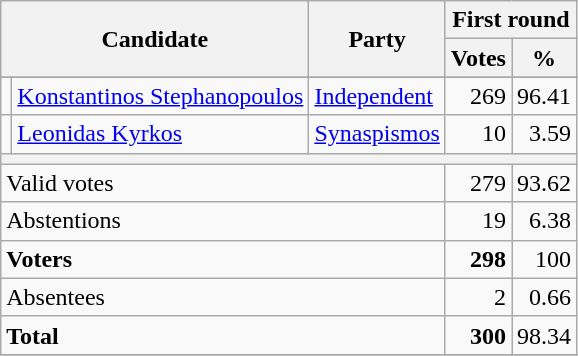<table class=wikitable style=text-align:right>
<tr>
<th colspan=2 rowspan=2>Candidate</th>
<th rowspan=2>Party</th>
<th colspan=2>First round</th>
</tr>
<tr>
<th>Votes</th>
<th>%</th>
</tr>
<tr>
</tr>
<tr>
<td bgcolor=></td>
<td align=left><a href='#'>Konstantinos Stephanopoulos</a></td>
<td align=left><a href='#'>Independent</a></td>
<td>269</td>
<td>96.41</td>
</tr>
<tr>
<td bgcolor=></td>
<td align=left><a href='#'>Leonidas Kyrkos</a></td>
<td align=left><a href='#'>Synaspismos</a></td>
<td>10</td>
<td>3.59</td>
</tr>
<tr>
<th colspan="5"></th>
</tr>
<tr>
<td colspan=3 align=left>Valid votes</td>
<td>279</td>
<td>93.62</td>
</tr>
<tr>
<td colspan=3 align=left>Abstentions</td>
<td>19</td>
<td>6.38</td>
</tr>
<tr>
<td colspan=3 align=left><strong>Voters</strong></td>
<td><strong>298</strong></td>
<td>100</td>
</tr>
<tr>
<td colspan=3 align=left>Absentees</td>
<td>2</td>
<td>0.66</td>
</tr>
<tr>
<td colspan=3 align=left><strong>Total</strong></td>
<td><strong>300</strong></td>
<td>98.34</td>
</tr>
<tr>
</tr>
</table>
